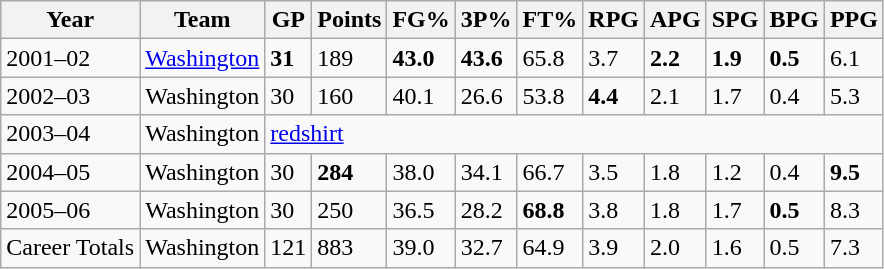<table class="wikitable">
<tr>
<th>Year</th>
<th>Team</th>
<th>GP</th>
<th>Points</th>
<th>FG%</th>
<th>3P%</th>
<th>FT%</th>
<th>RPG</th>
<th>APG</th>
<th>SPG</th>
<th>BPG</th>
<th>PPG</th>
</tr>
<tr>
<td>2001–02</td>
<td><a href='#'>Washington</a></td>
<td><strong>31</strong></td>
<td>189</td>
<td><strong>43.0</strong></td>
<td><strong>43.6</strong></td>
<td>65.8</td>
<td>3.7</td>
<td><strong>2.2</strong></td>
<td><strong>1.9</strong></td>
<td><strong>0.5</strong></td>
<td>6.1</td>
</tr>
<tr>
<td>2002–03</td>
<td>Washington</td>
<td>30</td>
<td>160</td>
<td>40.1</td>
<td>26.6</td>
<td>53.8</td>
<td><strong>4.4</strong></td>
<td>2.1</td>
<td>1.7</td>
<td>0.4</td>
<td>5.3</td>
</tr>
<tr>
<td>2003–04</td>
<td>Washington</td>
<td colspan="10"><a href='#'>redshirt</a></td>
</tr>
<tr>
<td>2004–05</td>
<td>Washington</td>
<td>30</td>
<td><strong>284</strong></td>
<td>38.0</td>
<td>34.1</td>
<td>66.7</td>
<td>3.5</td>
<td>1.8</td>
<td>1.2</td>
<td>0.4</td>
<td><strong>9.5</strong></td>
</tr>
<tr>
<td>2005–06</td>
<td>Washington</td>
<td>30</td>
<td>250</td>
<td>36.5</td>
<td>28.2</td>
<td><strong>68.8</strong></td>
<td>3.8</td>
<td>1.8</td>
<td>1.7</td>
<td><strong>0.5</strong></td>
<td>8.3</td>
</tr>
<tr>
<td>Career Totals</td>
<td>Washington</td>
<td>121</td>
<td>883</td>
<td>39.0</td>
<td>32.7</td>
<td>64.9</td>
<td>3.9</td>
<td>2.0</td>
<td>1.6</td>
<td>0.5</td>
<td>7.3</td>
</tr>
</table>
